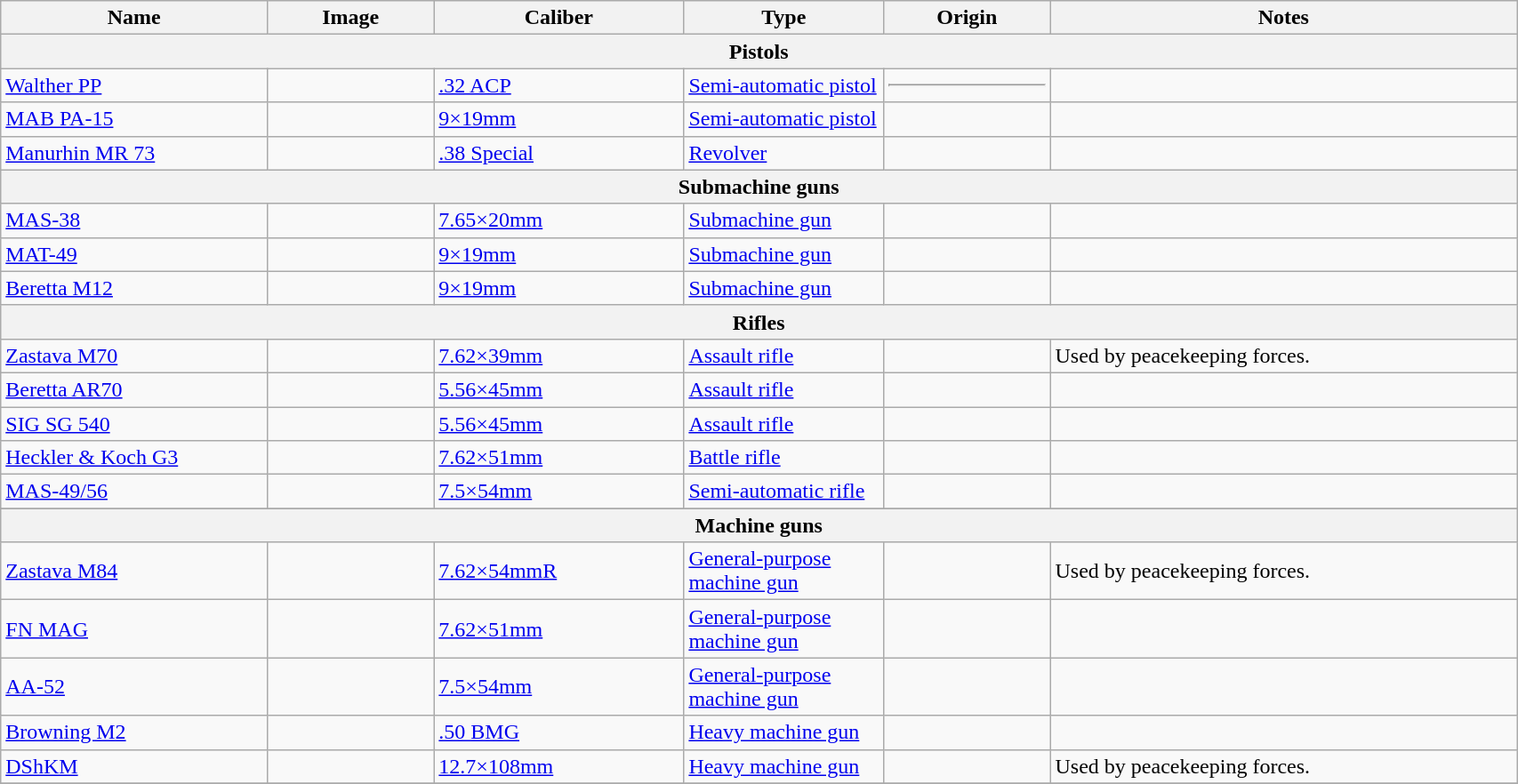<table class="wikitable" style="width:90%;">
<tr>
<th width=16%>Name</th>
<th width=10%>Image</th>
<th width=15%>Caliber</th>
<th width=12%>Type</th>
<th width=10%>Origin</th>
<th width=28%>Notes</th>
</tr>
<tr>
<th colspan="6">Pistols</th>
</tr>
<tr>
<td><a href='#'>Walther PP</a></td>
<td></td>
<td><a href='#'>.32 ACP</a></td>
<td><a href='#'>Semi-automatic pistol</a></td>
<td><hr></td>
<td></td>
</tr>
<tr>
<td><a href='#'>MAB PA-15</a></td>
<td></td>
<td><a href='#'>9×19mm</a></td>
<td><a href='#'>Semi-automatic pistol</a></td>
<td></td>
<td></td>
</tr>
<tr>
<td><a href='#'>Manurhin MR 73</a></td>
<td></td>
<td><a href='#'>.38 Special</a></td>
<td><a href='#'>Revolver</a></td>
<td></td>
<td></td>
</tr>
<tr>
<th colspan="6">Submachine guns</th>
</tr>
<tr>
<td><a href='#'>MAS-38</a></td>
<td></td>
<td><a href='#'>7.65×20mm</a></td>
<td><a href='#'>Submachine gun</a></td>
<td></td>
<td></td>
</tr>
<tr>
<td><a href='#'>MAT-49</a></td>
<td></td>
<td><a href='#'>9×19mm</a></td>
<td><a href='#'>Submachine gun</a></td>
<td></td>
<td></td>
</tr>
<tr>
<td><a href='#'>Beretta M12</a></td>
<td></td>
<td><a href='#'>9×19mm</a></td>
<td><a href='#'>Submachine gun</a></td>
<td></td>
<td></td>
</tr>
<tr>
<th colspan="6">Rifles</th>
</tr>
<tr>
<td><a href='#'>Zastava M70</a></td>
<td></td>
<td><a href='#'>7.62×39mm</a></td>
<td><a href='#'>Assault rifle</a></td>
<td></td>
<td>Used by peacekeeping forces.</td>
</tr>
<tr>
<td><a href='#'>Beretta AR70</a></td>
<td></td>
<td><a href='#'>5.56×45mm</a></td>
<td><a href='#'>Assault rifle</a></td>
<td></td>
<td></td>
</tr>
<tr>
<td><a href='#'>SIG SG 540</a></td>
<td></td>
<td><a href='#'>5.56×45mm</a></td>
<td><a href='#'>Assault rifle</a></td>
<td></td>
<td></td>
</tr>
<tr>
<td><a href='#'>Heckler & Koch G3</a></td>
<td></td>
<td><a href='#'>7.62×51mm</a></td>
<td><a href='#'>Battle rifle</a></td>
<td></td>
<td></td>
</tr>
<tr>
<td><a href='#'>MAS-49/56</a></td>
<td></td>
<td><a href='#'>7.5×54mm</a></td>
<td><a href='#'>Semi-automatic rifle</a></td>
<td></td>
<td></td>
</tr>
<tr>
</tr>
<tr>
<th colspan="6">Machine guns</th>
</tr>
<tr>
<td><a href='#'>Zastava M84</a></td>
<td></td>
<td><a href='#'>7.62×54mmR</a></td>
<td><a href='#'>General-purpose machine gun</a></td>
<td></td>
<td>Used by peacekeeping forces.</td>
</tr>
<tr>
<td><a href='#'>FN MAG</a></td>
<td></td>
<td><a href='#'>7.62×51mm</a></td>
<td><a href='#'>General-purpose machine gun</a></td>
<td></td>
<td></td>
</tr>
<tr>
<td><a href='#'>AA-52</a></td>
<td></td>
<td><a href='#'>7.5×54mm</a></td>
<td><a href='#'>General-purpose machine gun</a></td>
<td></td>
<td></td>
</tr>
<tr>
<td><a href='#'>Browning M2</a></td>
<td></td>
<td><a href='#'>.50 BMG</a></td>
<td><a href='#'>Heavy machine gun</a></td>
<td></td>
<td></td>
</tr>
<tr>
<td><a href='#'>DShKM</a></td>
<td></td>
<td><a href='#'>12.7×108mm</a></td>
<td><a href='#'>Heavy machine gun</a></td>
<td></td>
<td>Used by peacekeeping forces.</td>
</tr>
<tr>
</tr>
</table>
